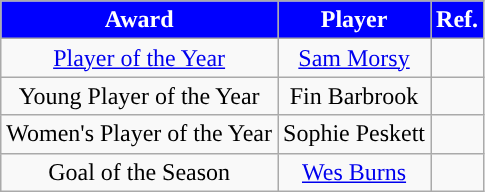<table class="wikitable" style="text-align:center">
<tr>
<th style="background:blue; color:white; width=0%">Award</th>
<th style="background:blue; color:white; width=0%">Player</th>
<th style="background:blue; color:white; width=0%">Ref.</th>
</tr>
<tr>
<td><a href='#'>Player of the Year</a></td>
<td> <a href='#'>Sam Morsy</a></td>
<td></td>
</tr>
<tr>
<td>Young Player of the Year</td>
<td> Fin Barbrook</td>
<td></td>
</tr>
<tr>
<td>Women's Player of the Year</td>
<td> Sophie Peskett</td>
<td></td>
</tr>
<tr>
<td>Goal of the Season</td>
<td> <a href='#'>Wes Burns</a></td>
<td></td>
</tr>
</table>
